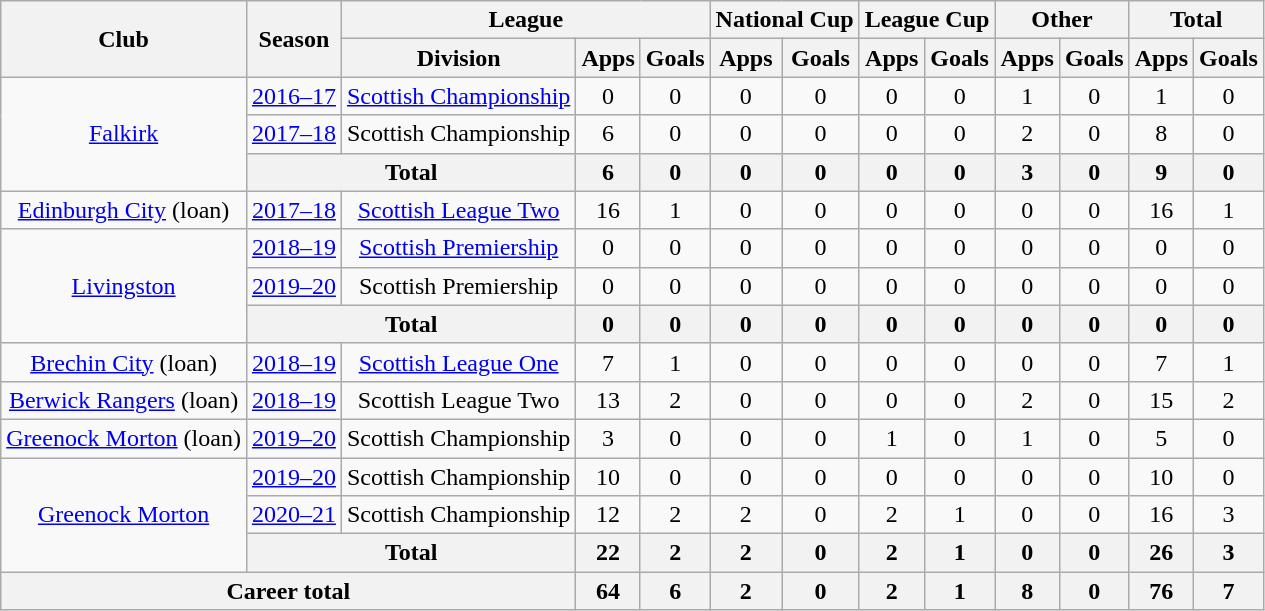<table class="wikitable" style="text-align:center">
<tr>
<th rowspan="2">Club</th>
<th rowspan="2">Season</th>
<th colspan="3">League</th>
<th colspan="2">National Cup</th>
<th colspan="2">League Cup</th>
<th colspan="2">Other</th>
<th colspan="2">Total</th>
</tr>
<tr>
<th>Division</th>
<th>Apps</th>
<th>Goals</th>
<th>Apps</th>
<th>Goals</th>
<th>Apps</th>
<th>Goals</th>
<th>Apps</th>
<th>Goals</th>
<th>Apps</th>
<th>Goals</th>
</tr>
<tr>
<td rowspan=3><a href='#'>Falkirk</a></td>
<td><a href='#'>2016–17</a></td>
<td><a href='#'>Scottish Championship</a></td>
<td>0</td>
<td>0</td>
<td>0</td>
<td>0</td>
<td>0</td>
<td>0</td>
<td>1</td>
<td>0</td>
<td>1</td>
<td>0</td>
</tr>
<tr>
<td><a href='#'>2017–18</a></td>
<td>Scottish Championship</td>
<td>6</td>
<td>0</td>
<td>0</td>
<td>0</td>
<td>0</td>
<td>0</td>
<td>2</td>
<td>0</td>
<td>8</td>
<td>0</td>
</tr>
<tr>
<th colspan=2>Total</th>
<th>6</th>
<th>0</th>
<th>0</th>
<th>0</th>
<th>0</th>
<th>0</th>
<th>3</th>
<th>0</th>
<th>9</th>
<th>0</th>
</tr>
<tr>
<td><a href='#'>Edinburgh City</a> (loan)</td>
<td><a href='#'>2017–18</a></td>
<td><a href='#'>Scottish League Two</a></td>
<td>16</td>
<td>1</td>
<td>0</td>
<td>0</td>
<td>0</td>
<td>0</td>
<td>0</td>
<td>0</td>
<td>16</td>
<td>1</td>
</tr>
<tr>
<td rowspan=3><a href='#'>Livingston</a></td>
<td><a href='#'>2018–19</a></td>
<td><a href='#'>Scottish Premiership</a></td>
<td>0</td>
<td>0</td>
<td>0</td>
<td>0</td>
<td>0</td>
<td>0</td>
<td>0</td>
<td>0</td>
<td>0</td>
<td>0</td>
</tr>
<tr>
<td><a href='#'>2019–20</a></td>
<td>Scottish Premiership</td>
<td>0</td>
<td>0</td>
<td>0</td>
<td>0</td>
<td>0</td>
<td>0</td>
<td>0</td>
<td>0</td>
<td>0</td>
<td>0</td>
</tr>
<tr>
<th colspan=2>Total</th>
<th>0</th>
<th>0</th>
<th>0</th>
<th>0</th>
<th>0</th>
<th>0</th>
<th>0</th>
<th>0</th>
<th>0</th>
<th>0</th>
</tr>
<tr>
<td><a href='#'>Brechin City</a> (loan)</td>
<td><a href='#'>2018–19</a></td>
<td><a href='#'>Scottish League One</a></td>
<td>7</td>
<td>1</td>
<td>0</td>
<td>0</td>
<td>0</td>
<td>0</td>
<td>0</td>
<td>0</td>
<td>7</td>
<td>1</td>
</tr>
<tr>
<td><a href='#'>Berwick Rangers</a> (loan)</td>
<td><a href='#'>2018–19</a></td>
<td>Scottish League Two</td>
<td>13</td>
<td>2</td>
<td>0</td>
<td>0</td>
<td>0</td>
<td>0</td>
<td>2</td>
<td>0</td>
<td>15</td>
<td>2</td>
</tr>
<tr>
<td><a href='#'>Greenock Morton</a> (loan)</td>
<td><a href='#'>2019–20</a></td>
<td>Scottish Championship</td>
<td>3</td>
<td>0</td>
<td>0</td>
<td>0</td>
<td>1</td>
<td>0</td>
<td>1</td>
<td>0</td>
<td>5</td>
<td>0</td>
</tr>
<tr>
<td rowspan=3><a href='#'>Greenock Morton</a></td>
<td><a href='#'>2019–20</a></td>
<td>Scottish Championship</td>
<td>10</td>
<td>0</td>
<td>0</td>
<td>0</td>
<td>0</td>
<td>0</td>
<td>0</td>
<td>0</td>
<td>10</td>
<td>0</td>
</tr>
<tr>
<td><a href='#'>2020–21</a></td>
<td>Scottish Championship</td>
<td>12</td>
<td>2</td>
<td>2</td>
<td>0</td>
<td>2</td>
<td>1</td>
<td>0</td>
<td>0</td>
<td>16</td>
<td>3</td>
</tr>
<tr>
<th colspan=2>Total</th>
<th>22</th>
<th>2</th>
<th>2</th>
<th>0</th>
<th>2</th>
<th>1</th>
<th>0</th>
<th>0</th>
<th>26</th>
<th>3</th>
</tr>
<tr>
<th colspan=3>Career total</th>
<th>64</th>
<th>6</th>
<th>2</th>
<th>0</th>
<th>2</th>
<th>1</th>
<th>8</th>
<th>0</th>
<th>76</th>
<th>7</th>
</tr>
</table>
